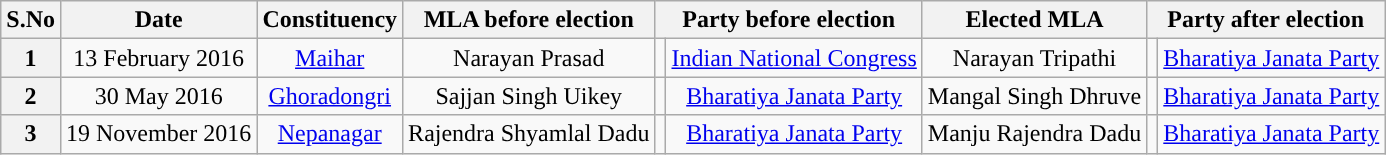<table class="wikitable sortable" style="text-align:center;">
<tr>
<th>S.No</th>
<th>Date</th>
<th>Constituency</th>
<th>MLA before election</th>
<th colspan="2">Party before election</th>
<th>Elected MLA</th>
<th colspan="2">Party after election</th>
</tr>
<tr>
<th>1</th>
<td>13 February 2016</td>
<td><a href='#'>Maihar</a></td>
<td>Narayan Prasad</td>
<td></td>
<td><a href='#'>Indian National Congress</a></td>
<td>Narayan Tripathi</td>
<td></td>
<td><a href='#'>Bharatiya Janata Party</a></td>
</tr>
<tr>
<th>2</th>
<td>30 May 2016</td>
<td><a href='#'>Ghoradongri</a></td>
<td>Sajjan Singh Uikey</td>
<td></td>
<td><a href='#'>Bharatiya Janata Party</a></td>
<td>Mangal Singh Dhruve</td>
<td></td>
<td><a href='#'>Bharatiya Janata Party</a></td>
</tr>
<tr>
<th>3</th>
<td>19 November 2016</td>
<td><a href='#'>Nepanagar</a></td>
<td>Rajendra Shyamlal Dadu</td>
<td></td>
<td><a href='#'>Bharatiya Janata Party</a></td>
<td>Manju Rajendra Dadu</td>
<td></td>
<td><a href='#'>Bharatiya Janata Party</a></td>
</tr>
</table>
